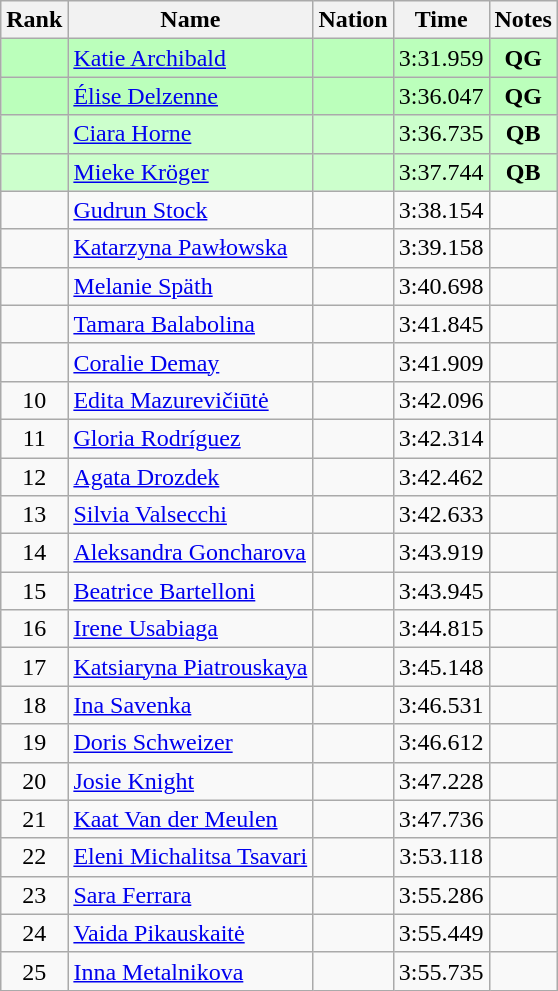<table class="wikitable sortable" style="text-align:center">
<tr>
<th>Rank</th>
<th>Name</th>
<th>Nation</th>
<th>Time</th>
<th>Notes</th>
</tr>
<tr bgcolor=bbffbb>
<td></td>
<td align=left><a href='#'>Katie Archibald</a></td>
<td align=left></td>
<td>3:31.959</td>
<td><strong>QG</strong></td>
</tr>
<tr bgcolor=bbffbb>
<td></td>
<td align=left><a href='#'>Élise Delzenne</a></td>
<td align=left></td>
<td>3:36.047</td>
<td><strong>QG</strong></td>
</tr>
<tr bgcolor=ccffcc>
<td></td>
<td align=left><a href='#'>Ciara Horne</a></td>
<td align=left></td>
<td>3:36.735</td>
<td><strong>QB</strong></td>
</tr>
<tr bgcolor=ccffcc>
<td></td>
<td align=left><a href='#'>Mieke Kröger</a></td>
<td align=left></td>
<td>3:37.744</td>
<td><strong>QB</strong></td>
</tr>
<tr>
<td></td>
<td align=left><a href='#'>Gudrun Stock</a></td>
<td align=left></td>
<td>3:38.154</td>
<td></td>
</tr>
<tr>
<td></td>
<td align=left><a href='#'>Katarzyna Pawłowska</a></td>
<td align=left></td>
<td>3:39.158</td>
<td></td>
</tr>
<tr>
<td></td>
<td align=left><a href='#'>Melanie Späth</a></td>
<td align=left></td>
<td>3:40.698</td>
<td></td>
</tr>
<tr>
<td></td>
<td align=left><a href='#'>Tamara Balabolina</a></td>
<td align=left></td>
<td>3:41.845</td>
<td></td>
</tr>
<tr>
<td></td>
<td align=left><a href='#'>Coralie Demay</a></td>
<td align=left></td>
<td>3:41.909</td>
<td></td>
</tr>
<tr>
<td>10</td>
<td align=left><a href='#'>Edita Mazurevičiūtė</a></td>
<td align=left></td>
<td>3:42.096</td>
<td></td>
</tr>
<tr>
<td>11</td>
<td align=left><a href='#'>Gloria Rodríguez</a></td>
<td align=left></td>
<td>3:42.314</td>
<td></td>
</tr>
<tr>
<td>12</td>
<td align=left><a href='#'>Agata Drozdek</a></td>
<td align=left></td>
<td>3:42.462</td>
<td></td>
</tr>
<tr>
<td>13</td>
<td align=left><a href='#'>Silvia Valsecchi</a></td>
<td align=left></td>
<td>3:42.633</td>
<td></td>
</tr>
<tr>
<td>14</td>
<td align=left><a href='#'>Aleksandra Goncharova</a></td>
<td align=left></td>
<td>3:43.919</td>
<td></td>
</tr>
<tr>
<td>15</td>
<td align=left><a href='#'>Beatrice Bartelloni</a></td>
<td align=left></td>
<td>3:43.945</td>
<td></td>
</tr>
<tr>
<td>16</td>
<td align=left><a href='#'>Irene Usabiaga</a></td>
<td align=left></td>
<td>3:44.815</td>
<td></td>
</tr>
<tr>
<td>17</td>
<td align=left><a href='#'>Katsiaryna Piatrouskaya</a></td>
<td align=left></td>
<td>3:45.148</td>
<td></td>
</tr>
<tr>
<td>18</td>
<td align=left><a href='#'>Ina Savenka</a></td>
<td align=left></td>
<td>3:46.531</td>
<td></td>
</tr>
<tr>
<td>19</td>
<td align=left><a href='#'>Doris Schweizer</a></td>
<td align=left></td>
<td>3:46.612</td>
<td></td>
</tr>
<tr>
<td>20</td>
<td align=left><a href='#'>Josie Knight</a></td>
<td align=left></td>
<td>3:47.228</td>
<td></td>
</tr>
<tr>
<td>21</td>
<td align=left><a href='#'>Kaat Van der Meulen</a></td>
<td align=left></td>
<td>3:47.736</td>
<td></td>
</tr>
<tr>
<td>22</td>
<td align=left><a href='#'>Eleni Michalitsa Tsavari</a></td>
<td align=left></td>
<td>3:53.118</td>
<td></td>
</tr>
<tr>
<td>23</td>
<td align=left><a href='#'>Sara Ferrara</a></td>
<td align=left></td>
<td>3:55.286</td>
<td></td>
</tr>
<tr>
<td>24</td>
<td align=left><a href='#'>Vaida Pikauskaitė</a></td>
<td align=left></td>
<td>3:55.449</td>
<td></td>
</tr>
<tr>
<td>25</td>
<td align=left><a href='#'>Inna Metalnikova</a></td>
<td align=left></td>
<td>3:55.735</td>
<td></td>
</tr>
</table>
